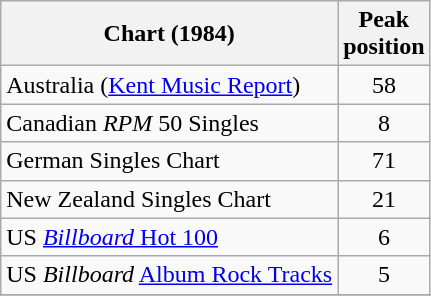<table class="wikitable sortable">
<tr>
<th>Chart (1984)</th>
<th>Peak<br>position</th>
</tr>
<tr>
<td>Australia (<a href='#'>Kent Music Report</a>)</td>
<td align="center">58</td>
</tr>
<tr>
<td>Canadian <em>RPM</em> 50 Singles</td>
<td align="center">8</td>
</tr>
<tr>
<td>German Singles Chart</td>
<td align="center">71</td>
</tr>
<tr>
<td>New Zealand Singles Chart</td>
<td align="center">21</td>
</tr>
<tr>
<td>US <a href='#'><em>Billboard</em> Hot 100</a></td>
<td align="center">6</td>
</tr>
<tr>
<td>US <em>Billboard</em> <a href='#'>Album Rock Tracks</a></td>
<td align="center">5</td>
</tr>
<tr>
</tr>
</table>
